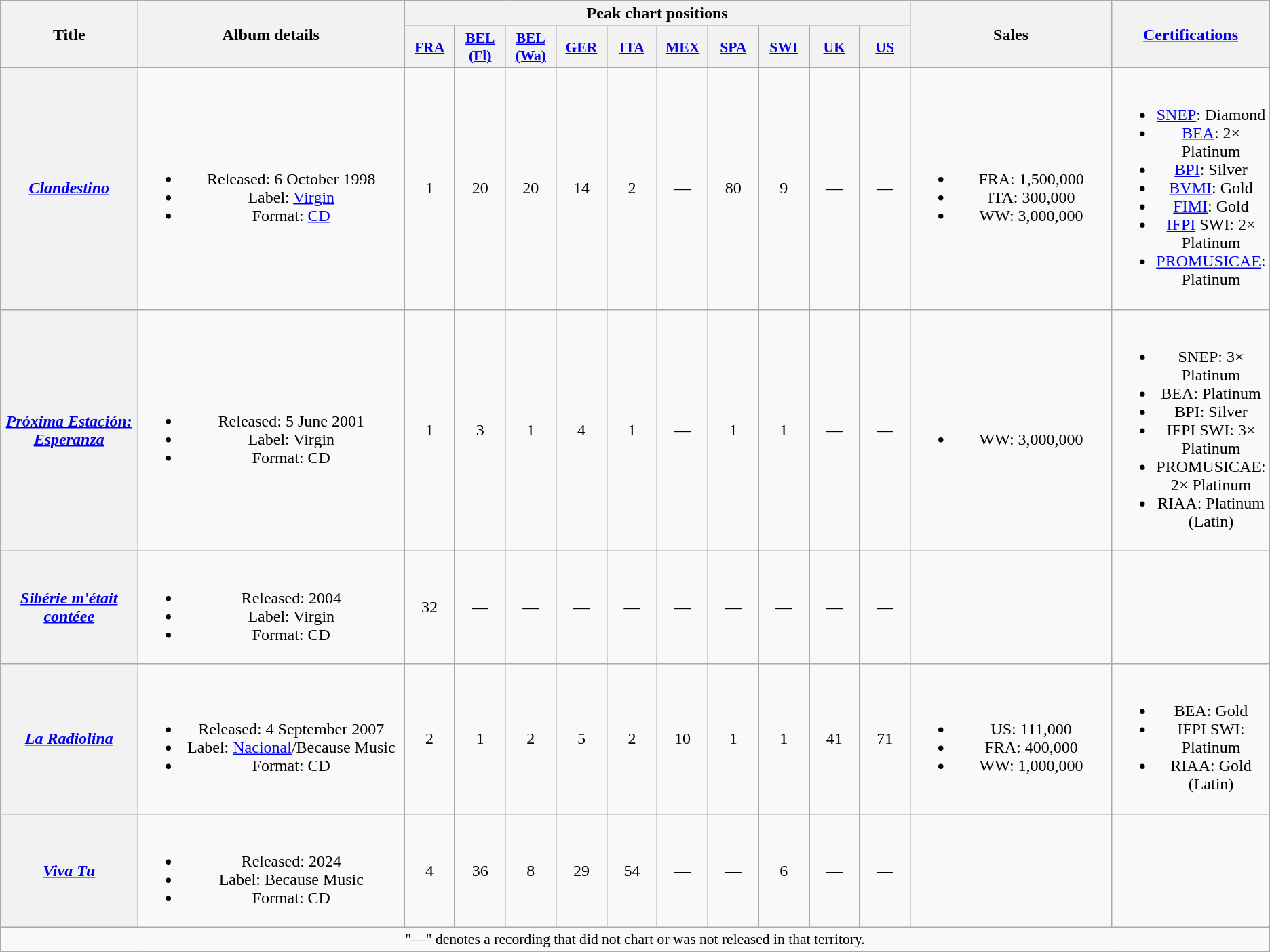<table class="wikitable plainrowheaders" style="text-align:center;">
<tr>
<th scope="col" rowspan="2" style="width:8em;">Title</th>
<th scope="col" rowspan="2" style="width:16em;">Album details</th>
<th scope="col" colspan="10">Peak chart positions</th>
<th scope="col" rowspan="2" style="width:12em;">Sales</th>
<th scope="col" rowspan="2"><a href='#'>Certifications</a></th>
</tr>
<tr>
<th scope="col" style="width:3em;font-size:90%;"><a href='#'>FRA</a><br></th>
<th scope="col" style="width:3em;font-size:90%;"><a href='#'>BEL<br>(Fl)</a><br></th>
<th scope="col" style="width:3em;font-size:90%;"><a href='#'>BEL<br>(Wa)</a><br></th>
<th scope="col" style="width:3em;font-size:90%;"><a href='#'>GER</a><br></th>
<th scope="col" style="width:3em;font-size:90%;"><a href='#'>ITA</a><br></th>
<th scope="col" style="width:3em;font-size:90%;"><a href='#'>MEX</a><br></th>
<th scope="col" style="width:3em;font-size:90%;"><a href='#'>SPA</a><br></th>
<th scope="col" style="width:3em;font-size:90%;"><a href='#'>SWI</a><br></th>
<th scope="col" style="width:3em;font-size:90%;"><a href='#'>UK</a><br></th>
<th scope="col" style="width:3em;font-size:90%;"><a href='#'>US</a><br></th>
</tr>
<tr>
<th scope="row"><em><a href='#'>Clandestino</a></em></th>
<td><br><ul><li>Released: 6 October 1998</li><li>Label: <a href='#'>Virgin</a></li><li>Format: <a href='#'>CD</a></li></ul></td>
<td>1</td>
<td>20</td>
<td>20</td>
<td>14</td>
<td>2</td>
<td>—</td>
<td>80</td>
<td>9</td>
<td>—</td>
<td>—</td>
<td><br><ul><li>FRA: 1,500,000</li><li>ITA: 300,000</li><li>WW: 3,000,000</li></ul></td>
<td><br><ul><li><a href='#'>SNEP</a>: Diamond</li><li><a href='#'>BEA</a>: 2× Platinum</li><li><a href='#'>BPI</a>: Silver</li><li><a href='#'>BVMI</a>: Gold</li><li><a href='#'>FIMI</a>: Gold</li><li><a href='#'>IFPI</a> SWI: 2× Platinum</li><li><a href='#'>PROMUSICAE</a>: Platinum</li></ul></td>
</tr>
<tr>
<th scope="row"><em><a href='#'>Próxima Estación: Esperanza</a></em></th>
<td><br><ul><li>Released: 5 June 2001</li><li>Label: Virgin</li><li>Format: CD</li></ul></td>
<td>1</td>
<td>3</td>
<td>1</td>
<td>4</td>
<td>1</td>
<td>—</td>
<td>1</td>
<td>1</td>
<td>—</td>
<td>—</td>
<td><br><ul><li>WW: 3,000,000</li></ul></td>
<td><br><ul><li>SNEP: 3× Platinum</li><li>BEA: Platinum</li><li>BPI: Silver</li><li>IFPI SWI: 3× Platinum</li><li>PROMUSICAE: 2× Platinum</li><li>RIAA: Platinum (Latin)</li></ul></td>
</tr>
<tr>
<th scope="row"><em><a href='#'>Sibérie m'était contéee</a></em></th>
<td><br><ul><li>Released: 2004</li><li>Label: Virgin</li><li>Format: CD</li></ul></td>
<td>32</td>
<td>—</td>
<td>—</td>
<td>—</td>
<td>—</td>
<td>—</td>
<td>—</td>
<td>—</td>
<td>—</td>
<td>—</td>
<td></td>
<td></td>
</tr>
<tr>
<th scope="row"><em><a href='#'>La Radiolina</a></em></th>
<td><br><ul><li>Released: 4 September 2007</li><li>Label: <a href='#'>Nacional</a>/Because Music</li><li>Format: CD</li></ul></td>
<td>2</td>
<td>1</td>
<td>2</td>
<td>5</td>
<td>2</td>
<td>10</td>
<td>1</td>
<td>1</td>
<td>41</td>
<td>71</td>
<td><br><ul><li>US: 111,000</li><li>FRA: 400,000</li><li>WW: 1,000,000</li></ul></td>
<td><br><ul><li>BEA: Gold</li><li>IFPI SWI: Platinum</li><li>RIAA: Gold (Latin)</li></ul></td>
</tr>
<tr>
<th scope="row"><em><a href='#'>Viva Tu</a></em></th>
<td><br><ul><li>Released: 2024</li><li>Label: Because Music</li><li>Format: CD</li></ul></td>
<td>4</td>
<td>36</td>
<td>8</td>
<td>29</td>
<td>54<br></td>
<td>—</td>
<td>—</td>
<td>6</td>
<td>—</td>
<td>—</td>
<td></td>
<td></td>
</tr>
<tr>
<td colspan="16" style="font-size:90%">"—" denotes a recording that did not chart or was not released in that territory.</td>
</tr>
</table>
